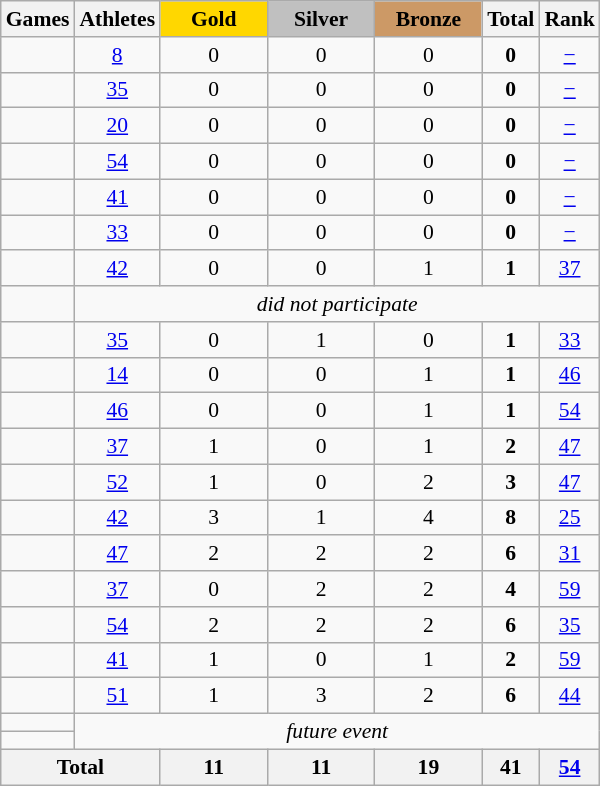<table class="wikitable" style="text-align:center; font-size:90%;">
<tr>
<th>Games</th>
<th>Athletes</th>
<th style="background:gold; width:4.5em; font-weight:bold;">Gold</th>
<th style="background:silver; width:4.5em; font-weight:bold;">Silver</th>
<th style="background:#cc9966; width:4.5em; font-weight:bold;">Bronze</th>
<th>Total</th>
<th>Rank</th>
</tr>
<tr>
<td align=left></td>
<td><a href='#'>8</a></td>
<td>0</td>
<td>0</td>
<td>0</td>
<td><strong>0</strong></td>
<td><a href='#'>−</a></td>
</tr>
<tr>
<td align=left></td>
<td><a href='#'>35</a></td>
<td>0</td>
<td>0</td>
<td>0</td>
<td><strong>0</strong></td>
<td><a href='#'>−</a></td>
</tr>
<tr>
<td align=left></td>
<td><a href='#'>20</a></td>
<td>0</td>
<td>0</td>
<td>0</td>
<td><strong>0</strong></td>
<td><a href='#'>−</a></td>
</tr>
<tr>
<td align=left></td>
<td><a href='#'>54</a></td>
<td>0</td>
<td>0</td>
<td>0</td>
<td><strong>0</strong></td>
<td><a href='#'>−</a></td>
</tr>
<tr>
<td align=left></td>
<td><a href='#'>41</a></td>
<td>0</td>
<td>0</td>
<td>0</td>
<td><strong>0</strong></td>
<td><a href='#'>−</a></td>
</tr>
<tr>
<td align=left></td>
<td><a href='#'>33</a></td>
<td>0</td>
<td>0</td>
<td>0</td>
<td><strong>0</strong></td>
<td><a href='#'>−</a></td>
</tr>
<tr>
<td align=left></td>
<td><a href='#'>42</a></td>
<td>0</td>
<td>0</td>
<td>1</td>
<td><strong>1</strong></td>
<td><a href='#'>37</a></td>
</tr>
<tr>
<td align=left></td>
<td colspan=6><em>did not participate</em></td>
</tr>
<tr>
<td align=left></td>
<td><a href='#'>35</a></td>
<td>0</td>
<td>1</td>
<td>0</td>
<td><strong>1</strong></td>
<td><a href='#'>33</a></td>
</tr>
<tr>
<td align=left></td>
<td><a href='#'>14</a></td>
<td>0</td>
<td>0</td>
<td>1</td>
<td><strong>1</strong></td>
<td><a href='#'>46</a></td>
</tr>
<tr>
<td align=left></td>
<td><a href='#'>46</a></td>
<td>0</td>
<td>0</td>
<td>1</td>
<td><strong>1</strong></td>
<td><a href='#'>54</a></td>
</tr>
<tr>
<td align=left></td>
<td><a href='#'>37</a></td>
<td>1</td>
<td>0</td>
<td>1</td>
<td><strong>2</strong></td>
<td><a href='#'>47</a></td>
</tr>
<tr>
<td align=left></td>
<td><a href='#'>52</a></td>
<td>1</td>
<td>0</td>
<td>2</td>
<td><strong>3</strong></td>
<td><a href='#'>47</a></td>
</tr>
<tr>
<td align=left></td>
<td><a href='#'>42</a></td>
<td>3</td>
<td>1</td>
<td>4</td>
<td><strong>8</strong></td>
<td><a href='#'>25</a></td>
</tr>
<tr>
<td align=left></td>
<td><a href='#'>47</a></td>
<td>2</td>
<td>2</td>
<td>2</td>
<td><strong>6</strong></td>
<td><a href='#'>31</a></td>
</tr>
<tr>
<td align=left></td>
<td><a href='#'>37</a></td>
<td>0</td>
<td>2</td>
<td>2</td>
<td><strong>4</strong></td>
<td><a href='#'>59</a></td>
</tr>
<tr>
<td align=left></td>
<td><a href='#'>54</a></td>
<td>2</td>
<td>2</td>
<td>2</td>
<td><strong>6</strong></td>
<td><a href='#'>35</a></td>
</tr>
<tr>
<td align=left></td>
<td><a href='#'>41</a></td>
<td>1</td>
<td>0</td>
<td>1</td>
<td><strong>2</strong></td>
<td><a href='#'>59</a></td>
</tr>
<tr>
<td align=left></td>
<td><a href='#'>51</a></td>
<td>1</td>
<td>3</td>
<td>2</td>
<td><strong>6</strong></td>
<td><a href='#'>44</a></td>
</tr>
<tr>
<td align=left></td>
<td colspan=6; rowspan=2><em>future event</em></td>
</tr>
<tr>
<td align=left></td>
</tr>
<tr>
<th colspan=2>Total</th>
<th>11</th>
<th>11</th>
<th>19</th>
<th>41</th>
<th><a href='#'>54</a></th>
</tr>
</table>
